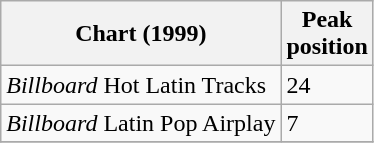<table class="wikitable sortable">
<tr>
<th>Chart (1999)</th>
<th>Peak<br>position</th>
</tr>
<tr>
<td><em>Billboard</em> Hot Latin Tracks</td>
<td>24</td>
</tr>
<tr>
<td><em>Billboard</em> Latin Pop Airplay</td>
<td>7</td>
</tr>
<tr>
</tr>
</table>
